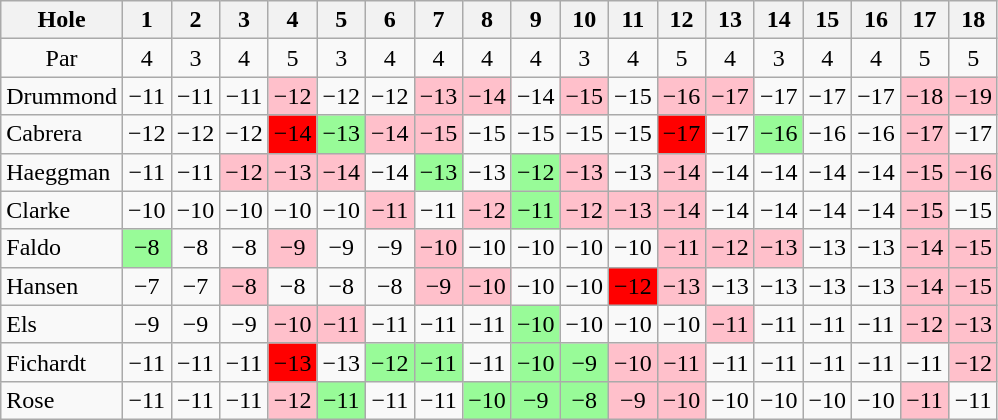<table class="wikitable" style="text-align:center">
<tr>
<th>Hole</th>
<th>1</th>
<th>2</th>
<th>3</th>
<th>4</th>
<th>5</th>
<th>6</th>
<th>7</th>
<th>8</th>
<th>9</th>
<th>10</th>
<th>11</th>
<th>12</th>
<th>13</th>
<th>14</th>
<th>15</th>
<th>16</th>
<th>17</th>
<th>18</th>
</tr>
<tr>
<td>Par</td>
<td>4</td>
<td>3</td>
<td>4</td>
<td>5</td>
<td>3</td>
<td>4</td>
<td>4</td>
<td>4</td>
<td>4</td>
<td>3</td>
<td>4</td>
<td>5</td>
<td>4</td>
<td>3</td>
<td>4</td>
<td>4</td>
<td>5</td>
<td>5</td>
</tr>
<tr>
<td align=left> Drummond</td>
<td>−11</td>
<td>−11</td>
<td>−11</td>
<td style="background: Pink;">−12</td>
<td>−12</td>
<td>−12</td>
<td style="background: Pink;">−13</td>
<td style="background: Pink;">−14</td>
<td>−14</td>
<td style="background: Pink;">−15</td>
<td>−15</td>
<td style="background: Pink;">−16</td>
<td style="background: Pink;">−17</td>
<td>−17</td>
<td>−17</td>
<td>−17</td>
<td style="background: Pink;">−18</td>
<td style="background: Pink;">−19</td>
</tr>
<tr>
<td align=left> Cabrera</td>
<td>−12</td>
<td>−12</td>
<td>−12</td>
<td style="background: Red;">−14</td>
<td style="background: PaleGreen;">−13</td>
<td style="background: Pink;">−14</td>
<td style="background: Pink;">−15</td>
<td>−15</td>
<td>−15</td>
<td>−15</td>
<td>−15</td>
<td style="background: Red;">−17</td>
<td>−17</td>
<td style="background: PaleGreen;">−16</td>
<td>−16</td>
<td>−16</td>
<td style="background: Pink;">−17</td>
<td>−17</td>
</tr>
<tr>
<td align=left> Haeggman</td>
<td>−11</td>
<td>−11</td>
<td style="background: Pink;">−12</td>
<td style="background: Pink;">−13</td>
<td style="background: Pink;">−14</td>
<td>−14</td>
<td style="background: PaleGreen;">−13</td>
<td>−13</td>
<td style="background: PaleGreen;">−12</td>
<td style="background: Pink;">−13</td>
<td>−13</td>
<td style="background: Pink;">−14</td>
<td>−14</td>
<td>−14</td>
<td>−14</td>
<td>−14</td>
<td style="background: Pink;">−15</td>
<td style="background: Pink;">−16</td>
</tr>
<tr>
<td align=left> Clarke</td>
<td>−10</td>
<td>−10</td>
<td>−10</td>
<td>−10</td>
<td>−10</td>
<td style="background: Pink;">−11</td>
<td>−11</td>
<td style="background: Pink;">−12</td>
<td style="background: PaleGreen;">−11</td>
<td style="background: Pink;">−12</td>
<td style="background: Pink;">−13</td>
<td style="background: Pink;">−14</td>
<td>−14</td>
<td>−14</td>
<td>−14</td>
<td>−14</td>
<td style="background: Pink;">−15</td>
<td>−15</td>
</tr>
<tr>
<td align=left> Faldo</td>
<td style="background: PaleGreen;">−8</td>
<td>−8</td>
<td>−8</td>
<td style="background: Pink;">−9</td>
<td>−9</td>
<td>−9</td>
<td style="background: Pink;">−10</td>
<td>−10</td>
<td>−10</td>
<td>−10</td>
<td>−10</td>
<td style="background: Pink;">−11</td>
<td style="background: Pink;">−12</td>
<td style="background: Pink;">−13</td>
<td>−13</td>
<td>−13</td>
<td style="background: Pink;">−14</td>
<td style="background: Pink;">−15</td>
</tr>
<tr>
<td align=left> Hansen</td>
<td>−7</td>
<td>−7</td>
<td style="background: Pink;">−8</td>
<td>−8</td>
<td>−8</td>
<td>−8</td>
<td style="background: Pink;">−9</td>
<td style="background: Pink;">−10</td>
<td>−10</td>
<td>−10</td>
<td style="background: Red;">−12</td>
<td style="background: Pink;">−13</td>
<td>−13</td>
<td>−13</td>
<td>−13</td>
<td>−13</td>
<td style="background: Pink;">−14</td>
<td style="background: Pink;">−15</td>
</tr>
<tr>
<td align=left> Els</td>
<td>−9</td>
<td>−9</td>
<td>−9</td>
<td style="background: Pink;">−10</td>
<td style="background: Pink;">−11</td>
<td>−11</td>
<td>−11</td>
<td>−11</td>
<td style="background: PaleGreen;">−10</td>
<td>−10</td>
<td>−10</td>
<td>−10</td>
<td style="background: Pink;">−11</td>
<td>−11</td>
<td>−11</td>
<td>−11</td>
<td style="background: Pink;">−12</td>
<td style="background: Pink;">−13</td>
</tr>
<tr>
<td align=left> Fichardt</td>
<td>−11</td>
<td>−11</td>
<td>−11</td>
<td style="background: Red;">−13</td>
<td>−13</td>
<td style="background: PaleGreen;">−12</td>
<td style="background: PaleGreen;">−11</td>
<td>−11</td>
<td style="background: PaleGreen;">−10</td>
<td style="background: PaleGreen;">−9</td>
<td style="background: Pink;">−10</td>
<td style="background: Pink;">−11</td>
<td>−11</td>
<td>−11</td>
<td>−11</td>
<td>−11</td>
<td>−11</td>
<td style="background: Pink;">−12</td>
</tr>
<tr>
<td align=left> Rose</td>
<td>−11</td>
<td>−11</td>
<td>−11</td>
<td style="background: Pink;">−12</td>
<td style="background: PaleGreen;">−11</td>
<td>−11</td>
<td>−11</td>
<td style="background: PaleGreen;">−10</td>
<td style="background: PaleGreen;">−9</td>
<td style="background: PaleGreen;">−8</td>
<td style="background: Pink;">−9</td>
<td style="background: Pink;">−10</td>
<td>−10</td>
<td>−10</td>
<td>−10</td>
<td>−10</td>
<td style="background: Pink;">−11</td>
<td>−11</td>
</tr>
</table>
